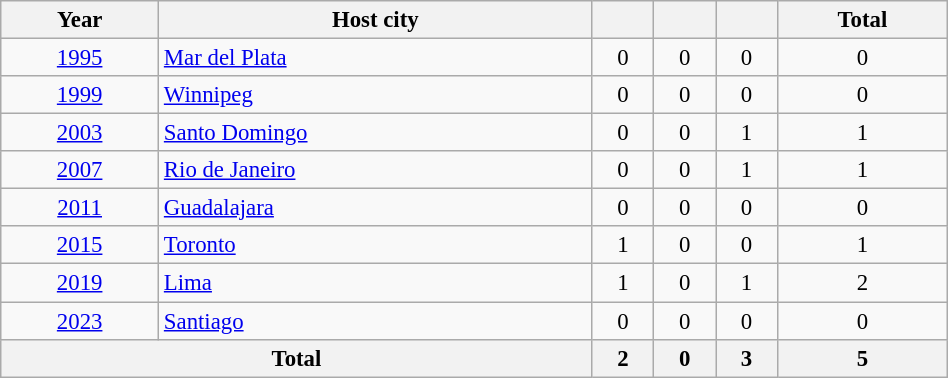<table class="wikitable sortable" style=" text-align:center; font-size:95%;" width="50%">
<tr>
<th>Year</th>
<th>Host city</th>
<th></th>
<th></th>
<th></th>
<th>Total</th>
</tr>
<tr>
<td><a href='#'>1995</a></td>
<td align=left> <a href='#'>Mar del Plata</a></td>
<td>0</td>
<td>0</td>
<td>0</td>
<td>0</td>
</tr>
<tr>
<td><a href='#'>1999</a></td>
<td align=left> <a href='#'>Winnipeg</a></td>
<td>0</td>
<td>0</td>
<td>0</td>
<td>0</td>
</tr>
<tr>
<td><a href='#'>2003</a></td>
<td align=left> <a href='#'>Santo Domingo</a></td>
<td>0</td>
<td>0</td>
<td>1</td>
<td>1</td>
</tr>
<tr>
<td><a href='#'>2007</a></td>
<td align=left> <a href='#'>Rio de Janeiro</a></td>
<td>0</td>
<td>0</td>
<td>1</td>
<td>1</td>
</tr>
<tr>
<td><a href='#'>2011</a></td>
<td align=left> <a href='#'>Guadalajara</a></td>
<td>0</td>
<td>0</td>
<td>0</td>
<td>0</td>
</tr>
<tr>
<td><a href='#'>2015</a></td>
<td align=left> <a href='#'>Toronto</a></td>
<td>1</td>
<td>0</td>
<td>0</td>
<td>1</td>
</tr>
<tr>
<td><a href='#'>2019</a></td>
<td align=left> <a href='#'>Lima</a></td>
<td>1</td>
<td>0</td>
<td>1</td>
<td>2</td>
</tr>
<tr>
<td><a href='#'>2023</a></td>
<td align=left> <a href='#'>Santiago</a></td>
<td>0</td>
<td>0</td>
<td>0</td>
<td>0</td>
</tr>
<tr>
<th colspan="2">Total</th>
<th>2</th>
<th>0</th>
<th>3</th>
<th>5</th>
</tr>
</table>
